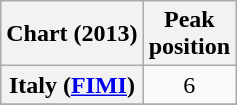<table class="wikitable sortable plainrowheaders" style="text-align:center">
<tr>
<th scope="col">Chart (2013)</th>
<th scope="col">Peak<br>position</th>
</tr>
<tr>
<th scope="row">Italy (<a href='#'>FIMI</a>)</th>
<td>6</td>
</tr>
<tr>
</tr>
</table>
